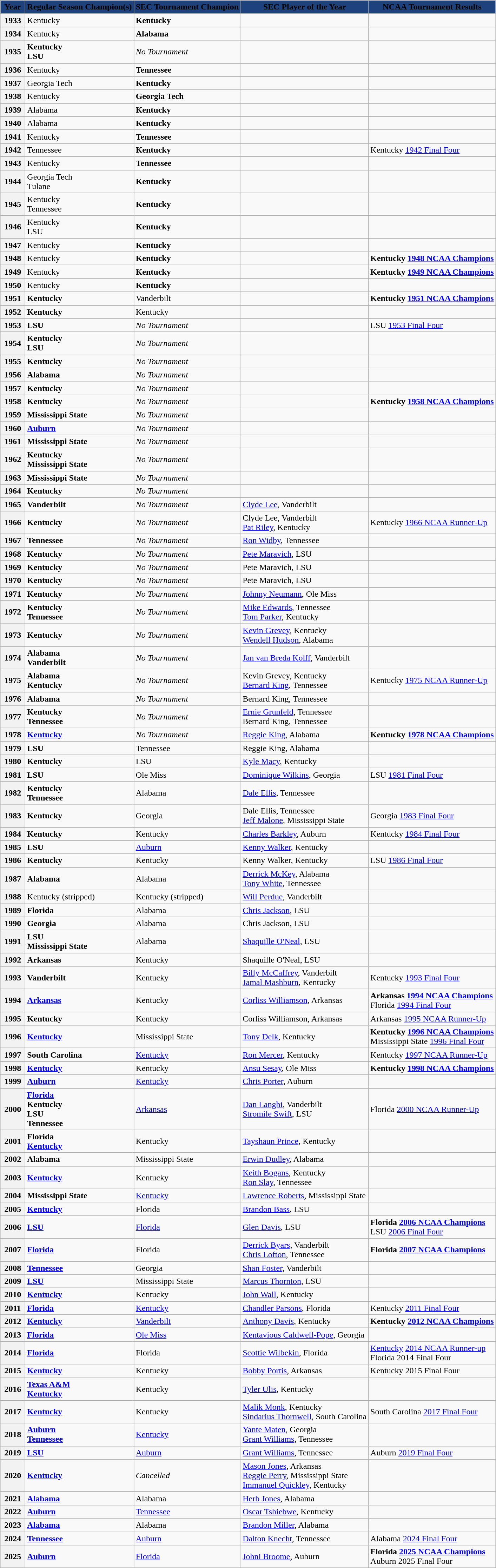<table class="wikitable">
<tr>
<th style="background:#1D427D;" scope="col" width="40px"><span> Year</span></th>
<th style="background:#1D427D;"><span> Regular Season Champion(s) </span></th>
<th style="background:#1D427D;"><span> SEC Tournament Champion</span></th>
<th style="background:#1D427D;"><span> SEC Player of the Year</span></th>
<th style="background:#1D427D;"><span> NCAA Tournament Results</span></th>
</tr>
<tr>
<th>1933</th>
<td>Kentucky</td>
<td><strong>Kentucky</strong></td>
<td></td>
<td></td>
</tr>
<tr>
<th>1934</th>
<td>Kentucky</td>
<td><strong>Alabama</strong></td>
<td></td>
<td></td>
</tr>
<tr>
<th>1935</th>
<td><strong>Kentucky<br>LSU</strong></td>
<td><em>No Tournament</em></td>
<td></td>
<td></td>
</tr>
<tr>
<th>1936</th>
<td>Kentucky</td>
<td><strong>Tennessee</strong></td>
<td></td>
<td></td>
</tr>
<tr>
<th>1937</th>
<td>Georgia Tech</td>
<td><strong>Kentucky</strong></td>
<td></td>
<td></td>
</tr>
<tr>
<th>1938</th>
<td>Kentucky</td>
<td><strong>Georgia Tech</strong></td>
<td></td>
<td></td>
</tr>
<tr>
<th>1939</th>
<td>Alabama</td>
<td><strong>Kentucky</strong></td>
<td></td>
<td></td>
</tr>
<tr>
<th>1940</th>
<td>Alabama</td>
<td><strong>Kentucky</strong></td>
<td></td>
<td></td>
</tr>
<tr>
<th>1941</th>
<td>Kentucky</td>
<td><strong>Tennessee</strong></td>
<td></td>
<td></td>
</tr>
<tr>
<th>1942</th>
<td>Tennessee</td>
<td><strong>Kentucky</strong></td>
<td></td>
<td>Kentucky <a href='#'>1942 Final Four</a></td>
</tr>
<tr>
<th>1943</th>
<td>Kentucky</td>
<td><strong>Tennessee</strong></td>
<td></td>
<td></td>
</tr>
<tr>
<th>1944</th>
<td>Georgia Tech<br>Tulane</td>
<td><strong>Kentucky</strong></td>
<td></td>
<td></td>
</tr>
<tr>
<th>1945</th>
<td>Kentucky<br>Tennessee</td>
<td><strong>Kentucky</strong></td>
<td></td>
<td></td>
</tr>
<tr>
<th>1946</th>
<td>Kentucky<br>LSU</td>
<td><strong>Kentucky</strong></td>
<td></td>
<td></td>
</tr>
<tr>
<th>1947</th>
<td>Kentucky</td>
<td><strong>Kentucky</strong></td>
<td></td>
<td></td>
</tr>
<tr>
<th>1948</th>
<td>Kentucky</td>
<td><strong>Kentucky</strong></td>
<td></td>
<td><strong>Kentucky <a href='#'>1948 NCAA Champions</a></strong></td>
</tr>
<tr>
<th>1949</th>
<td>Kentucky</td>
<td><strong>Kentucky</strong></td>
<td></td>
<td><strong>Kentucky <a href='#'>1949 NCAA Champions</a></strong></td>
</tr>
<tr>
<th>1950</th>
<td>Kentucky</td>
<td><strong>Kentucky</strong></td>
<td></td>
<td></td>
</tr>
<tr>
<th>1951</th>
<td><strong>Kentucky</strong></td>
<td>Vanderbilt</td>
<td></td>
<td><strong>Kentucky <a href='#'>1951 NCAA Champions</a></strong></td>
</tr>
<tr>
<th>1952</th>
<td><strong>Kentucky</strong></td>
<td>Kentucky</td>
<td></td>
<td></td>
</tr>
<tr>
<th>1953</th>
<td><strong>LSU</strong></td>
<td><em>No Tournament</em></td>
<td></td>
<td>LSU <a href='#'>1953 Final Four</a></td>
</tr>
<tr>
<th>1954</th>
<td><strong>Kentucky<br>LSU</strong></td>
<td><em>No Tournament</em></td>
<td></td>
<td></td>
</tr>
<tr>
<th>1955</th>
<td><strong>Kentucky</strong></td>
<td><em>No Tournament</em></td>
<td></td>
<td></td>
</tr>
<tr>
<th>1956</th>
<td><strong>Alabama</strong></td>
<td><em>No Tournament</em></td>
<td></td>
<td></td>
</tr>
<tr>
<th>1957</th>
<td><strong>Kentucky</strong></td>
<td><em>No Tournament</em></td>
<td></td>
<td></td>
</tr>
<tr>
<th>1958</th>
<td><strong>Kentucky</strong></td>
<td><em>No Tournament</em></td>
<td></td>
<td><strong>Kentucky <a href='#'>1958 NCAA Champions</a></strong></td>
</tr>
<tr>
<th>1959</th>
<td><strong>Mississippi State</strong></td>
<td><em>No Tournament</em></td>
<td></td>
<td></td>
</tr>
<tr>
<th>1960</th>
<td><strong><a href='#'>Auburn</a></strong></td>
<td><em>No Tournament</em></td>
<td></td>
<td></td>
</tr>
<tr>
<th>1961</th>
<td><strong>Mississippi State</strong></td>
<td><em>No Tournament</em></td>
<td></td>
<td></td>
</tr>
<tr>
<th>1962</th>
<td><strong>Kentucky<br>Mississippi State</strong></td>
<td><em>No Tournament</em></td>
<td></td>
<td></td>
</tr>
<tr>
<th>1963</th>
<td><strong>Mississippi State</strong></td>
<td><em>No Tournament</em></td>
<td></td>
<td></td>
</tr>
<tr>
<th>1964</th>
<td><strong>Kentucky</strong></td>
<td><em>No Tournament</em></td>
<td></td>
<td></td>
</tr>
<tr>
<th>1965</th>
<td><strong>Vanderbilt</strong></td>
<td><em>No Tournament</em></td>
<td><a href='#'>Clyde Lee</a>, Vanderbilt</td>
<td></td>
</tr>
<tr>
<th>1966</th>
<td><strong>Kentucky</strong></td>
<td><em>No Tournament</em></td>
<td>Clyde Lee, Vanderbilt<br><a href='#'>Pat Riley</a>, Kentucky</td>
<td>Kentucky <a href='#'>1966 NCAA Runner-Up</a></td>
</tr>
<tr>
<th>1967</th>
<td><strong>Tennessee</strong></td>
<td><em>No Tournament</em></td>
<td><a href='#'>Ron Widby</a>, Tennessee</td>
<td></td>
</tr>
<tr>
<th>1968</th>
<td><strong>Kentucky</strong></td>
<td><em>No Tournament</em></td>
<td><a href='#'>Pete Maravich</a>, LSU</td>
<td></td>
</tr>
<tr>
<th>1969</th>
<td><strong>Kentucky</strong></td>
<td><em>No Tournament</em></td>
<td>Pete Maravich, LSU</td>
<td></td>
</tr>
<tr>
<th>1970</th>
<td><strong>Kentucky</strong></td>
<td><em>No Tournament</em></td>
<td>Pete Maravich, LSU</td>
<td></td>
</tr>
<tr>
<th>1971</th>
<td><strong>Kentucky</strong></td>
<td><em>No Tournament</em></td>
<td><a href='#'>Johnny Neumann</a>, Ole Miss</td>
<td></td>
</tr>
<tr>
<th>1972</th>
<td><strong>Kentucky<br>Tennessee</strong></td>
<td><em>No Tournament</em></td>
<td><a href='#'>Mike Edwards</a>, Tennessee<br><a href='#'>Tom Parker</a>, Kentucky</td>
<td></td>
</tr>
<tr>
<th>1973</th>
<td><strong>Kentucky</strong></td>
<td><em>No Tournament</em></td>
<td><a href='#'>Kevin Grevey</a>, Kentucky<br><a href='#'>Wendell Hudson</a>, Alabama</td>
<td></td>
</tr>
<tr>
<th>1974</th>
<td><strong>Alabama<br>Vanderbilt</strong></td>
<td><em>No Tournament</em></td>
<td><a href='#'>Jan van Breda Kolff</a>, Vanderbilt</td>
<td></td>
</tr>
<tr>
<th>1975</th>
<td><strong>Alabama<br>Kentucky</strong></td>
<td><em>No Tournament</em></td>
<td>Kevin Grevey, Kentucky<br><a href='#'>Bernard King</a>, Tennessee</td>
<td>Kentucky <a href='#'>1975 NCAA Runner-Up</a></td>
</tr>
<tr>
<th>1976</th>
<td><strong>Alabama</strong></td>
<td><em>No Tournament</em></td>
<td>Bernard King, Tennessee</td>
<td></td>
</tr>
<tr>
<th>1977</th>
<td><strong>Kentucky<br>Tennessee</strong></td>
<td><em>No Tournament</em></td>
<td><a href='#'>Ernie Grunfeld</a>, Tennessee<br>Bernard King, Tennessee</td>
<td></td>
</tr>
<tr>
<th>1978</th>
<td><strong><a href='#'>Kentucky</a></strong></td>
<td><em>No Tournament</em></td>
<td><a href='#'>Reggie King</a>, Alabama</td>
<td><strong>Kentucky <a href='#'>1978 NCAA Champions</a></strong></td>
</tr>
<tr>
<th>1979</th>
<td><strong>LSU</strong></td>
<td>Tennessee</td>
<td>Reggie King, Alabama</td>
<td></td>
</tr>
<tr>
<th>1980</th>
<td><strong>Kentucky</strong></td>
<td>LSU</td>
<td><a href='#'>Kyle Macy</a>, Kentucky</td>
<td></td>
</tr>
<tr>
<th>1981</th>
<td><strong>LSU</strong></td>
<td>Ole Miss</td>
<td><a href='#'>Dominique Wilkins</a>, Georgia</td>
<td>LSU <a href='#'>1981 Final Four</a></td>
</tr>
<tr>
<th>1982</th>
<td><strong>Kentucky<br>Tennessee</strong></td>
<td>Alabama</td>
<td><a href='#'>Dale Ellis</a>, Tennessee</td>
<td></td>
</tr>
<tr>
<th>1983</th>
<td><strong>Kentucky</strong></td>
<td>Georgia</td>
<td>Dale Ellis, Tennessee<br><a href='#'>Jeff Malone</a>, Mississippi State</td>
<td>Georgia <a href='#'>1983 Final Four</a></td>
</tr>
<tr>
<th>1984</th>
<td><strong>Kentucky</strong></td>
<td>Kentucky</td>
<td><a href='#'>Charles Barkley</a>, Auburn</td>
<td>Kentucky <a href='#'>1984 Final Four</a></td>
</tr>
<tr>
<th>1985</th>
<td><strong>LSU</strong></td>
<td><a href='#'>Auburn</a></td>
<td><a href='#'>Kenny Walker</a>, Kentucky</td>
<td></td>
</tr>
<tr>
<th>1986</th>
<td><strong>Kentucky</strong></td>
<td>Kentucky</td>
<td>Kenny Walker, Kentucky</td>
<td>LSU <a href='#'>1986 Final Four</a></td>
</tr>
<tr>
<th>1987</th>
<td><strong>Alabama</strong></td>
<td>Alabama</td>
<td><a href='#'>Derrick McKey</a>, Alabama<br><a href='#'>Tony White</a>, Tennessee</td>
<td></td>
</tr>
<tr>
<th>1988</th>
<td>Kentucky (stripped)</td>
<td>Kentucky (stripped)</td>
<td><a href='#'>Will Perdue</a>, Vanderbilt</td>
<td></td>
</tr>
<tr>
<th>1989</th>
<td><strong>Florida</strong></td>
<td>Alabama</td>
<td><a href='#'>Chris Jackson</a>, LSU</td>
<td></td>
</tr>
<tr>
<th>1990</th>
<td><strong>Georgia</strong></td>
<td>Alabama</td>
<td>Chris Jackson, LSU</td>
<td></td>
</tr>
<tr>
<th>1991</th>
<td><strong>LSU<br>Mississippi State</strong></td>
<td>Alabama</td>
<td><a href='#'>Shaquille O'Neal</a>, LSU</td>
<td></td>
</tr>
<tr>
<th>1992</th>
<td><strong>Arkansas</strong></td>
<td>Kentucky</td>
<td>Shaquille O'Neal, LSU</td>
<td></td>
</tr>
<tr>
<th>1993</th>
<td><strong>Vanderbilt</strong></td>
<td>Kentucky</td>
<td><a href='#'>Billy McCaffrey</a>, Vanderbilt<br><a href='#'>Jamal Mashburn</a>, Kentucky</td>
<td>Kentucky <a href='#'>1993 Final Four</a></td>
</tr>
<tr>
<th>1994</th>
<td><strong><a href='#'>Arkansas</a></strong></td>
<td>Kentucky</td>
<td><a href='#'>Corliss Williamson</a>, Arkansas</td>
<td><strong>Arkansas <a href='#'>1994 NCAA Champions</a></strong><br>Florida <a href='#'>1994 Final Four</a></td>
</tr>
<tr>
<th>1995</th>
<td><strong>Kentucky</strong></td>
<td>Kentucky</td>
<td>Corliss Williamson, Arkansas</td>
<td>Arkansas <a href='#'>1995 NCAA Runner-Up</a></td>
</tr>
<tr>
<th>1996</th>
<td><strong><a href='#'>Kentucky</a></strong></td>
<td>Mississippi State</td>
<td><a href='#'>Tony Delk</a>, Kentucky</td>
<td><strong>Kentucky <a href='#'>1996 NCAA Champions</a></strong><br>Mississippi State <a href='#'>1996 Final Four</a></td>
</tr>
<tr>
<th>1997</th>
<td><strong>South Carolina</strong></td>
<td><a href='#'>Kentucky</a></td>
<td><a href='#'>Ron Mercer</a>, Kentucky</td>
<td>Kentucky <a href='#'>1997 NCAA Runner-Up</a></td>
</tr>
<tr>
<th>1998</th>
<td><strong><a href='#'>Kentucky</a></strong></td>
<td>Kentucky</td>
<td><a href='#'>Ansu Sesay</a>, Ole Miss</td>
<td><strong>Kentucky <a href='#'>1998 NCAA Champions</a></strong></td>
</tr>
<tr>
<th>1999</th>
<td><strong><a href='#'>Auburn</a></strong></td>
<td><a href='#'>Kentucky</a></td>
<td><a href='#'>Chris Porter</a>, Auburn</td>
<td></td>
</tr>
<tr>
<th>2000</th>
<td><strong><a href='#'>Florida</a><br>Kentucky<br>LSU<br>Tennessee</strong></td>
<td><a href='#'>Arkansas</a></td>
<td><a href='#'>Dan Langhi</a>, Vanderbilt<br><a href='#'>Stromile Swift</a>, LSU</td>
<td>Florida <a href='#'>2000 NCAA Runner-Up</a></td>
</tr>
<tr>
<th>2001</th>
<td><strong>Florida<br><a href='#'>Kentucky</a></strong></td>
<td>Kentucky</td>
<td><a href='#'>Tayshaun Prince</a>, Kentucky</td>
<td></td>
</tr>
<tr>
<th>2002</th>
<td><strong>Alabama</strong></td>
<td>Mississippi State</td>
<td><a href='#'>Erwin Dudley</a>, Alabama</td>
<td></td>
</tr>
<tr>
<th>2003</th>
<td><strong><a href='#'>Kentucky</a></strong></td>
<td>Kentucky</td>
<td><a href='#'>Keith Bogans</a>, Kentucky<br><a href='#'>Ron Slay</a>, Tennessee</td>
<td></td>
</tr>
<tr>
<th>2004</th>
<td><strong>Mississippi State</strong></td>
<td><a href='#'>Kentucky</a></td>
<td><a href='#'>Lawrence Roberts</a>, Mississippi State</td>
<td></td>
</tr>
<tr>
<th>2005</th>
<td><strong><a href='#'>Kentucky</a></strong></td>
<td>Florida</td>
<td><a href='#'>Brandon Bass</a>, LSU</td>
<td></td>
</tr>
<tr>
<th>2006</th>
<td><strong><a href='#'>LSU</a></strong></td>
<td><a href='#'>Florida</a></td>
<td><a href='#'>Glen Davis</a>, LSU</td>
<td><strong>Florida <a href='#'>2006 NCAA Champions</a></strong><br>LSU <a href='#'>2006 Final Four</a></td>
</tr>
<tr>
<th>2007</th>
<td><strong><a href='#'>Florida</a></strong></td>
<td>Florida</td>
<td><a href='#'>Derrick Byars</a>, Vanderbilt<br><a href='#'>Chris Lofton</a>, Tennessee</td>
<td><strong>Florida <a href='#'>2007 NCAA Champions</a></strong></td>
</tr>
<tr>
<th>2008</th>
<td><strong><a href='#'>Tennessee</a></strong></td>
<td>Georgia</td>
<td><a href='#'>Shan Foster</a>, Vanderbilt</td>
<td></td>
</tr>
<tr>
<th>2009</th>
<td><strong><a href='#'>LSU</a></strong></td>
<td>Mississippi State</td>
<td><a href='#'>Marcus Thornton</a>, LSU</td>
<td></td>
</tr>
<tr>
<th>2010</th>
<td><strong><a href='#'>Kentucky</a></strong></td>
<td>Kentucky</td>
<td><a href='#'>John Wall</a>, Kentucky</td>
<td></td>
</tr>
<tr>
<th>2011</th>
<td><strong><a href='#'>Florida</a></strong></td>
<td><a href='#'>Kentucky</a></td>
<td><a href='#'>Chandler Parsons</a>, Florida</td>
<td>Kentucky <a href='#'>2011 Final Four</a></td>
</tr>
<tr>
<th>2012</th>
<td><strong><a href='#'>Kentucky</a></strong></td>
<td><a href='#'>Vanderbilt</a></td>
<td><a href='#'>Anthony Davis</a>, Kentucky</td>
<td><strong>Kentucky <a href='#'>2012 NCAA Champions</a></strong></td>
</tr>
<tr>
<th>2013</th>
<td><strong><a href='#'>Florida</a></strong></td>
<td><a href='#'>Ole Miss</a></td>
<td><a href='#'>Kentavious Caldwell-Pope</a>, Georgia</td>
<td></td>
</tr>
<tr>
<th>2014</th>
<td><strong><a href='#'>Florida</a></strong></td>
<td>Florida</td>
<td><a href='#'>Scottie Wilbekin</a>, Florida</td>
<td><a href='#'>Kentucky</a> <a href='#'>2014 NCAA Runner-up</a><br>Florida 2014 Final Four</td>
</tr>
<tr>
<th>2015</th>
<td><strong><a href='#'>Kentucky</a></strong></td>
<td>Kentucky</td>
<td><a href='#'>Bobby Portis</a>, Arkansas</td>
<td>Kentucky 2015 Final Four</td>
</tr>
<tr>
<th>2016</th>
<td><strong><a href='#'>Texas A&M</a></strong><br><strong><a href='#'>Kentucky</a></strong></td>
<td>Kentucky</td>
<td><a href='#'>Tyler Ulis</a>, Kentucky</td>
<td></td>
</tr>
<tr>
<th>2017</th>
<td><strong><a href='#'>Kentucky</a></strong></td>
<td>Kentucky</td>
<td><a href='#'>Malik Monk</a>, Kentucky<br><a href='#'>Sindarius Thornwell</a>, South Carolina</td>
<td>South Carolina <a href='#'>2017 Final Four</a></td>
</tr>
<tr>
<th>2018</th>
<td><strong><a href='#'>Auburn</a></strong><br><strong><a href='#'>Tennessee</a></strong></td>
<td><a href='#'>Kentucky</a></td>
<td><a href='#'>Yante Maten</a>, Georgia<br><a href='#'>Grant Williams</a>, Tennessee</td>
<td></td>
</tr>
<tr>
<th>2019</th>
<td><strong><a href='#'>LSU</a></strong></td>
<td><a href='#'>Auburn</a></td>
<td><a href='#'>Grant Williams</a>, Tennessee</td>
<td>Auburn <a href='#'>2019 Final Four</a></td>
</tr>
<tr>
<th>2020</th>
<td><strong><a href='#'>Kentucky</a></strong></td>
<td><em>Cancelled</em></td>
<td><a href='#'>Mason Jones</a>, Arkansas<br><a href='#'>Reggie Perry</a>, Mississippi State<br><a href='#'>Immanuel Quickley</a>, Kentucky</td>
<td></td>
</tr>
<tr>
<th>2021</th>
<td><strong><a href='#'>Alabama</a></strong></td>
<td>Alabama</td>
<td><a href='#'>Herb Jones</a>, Alabama</td>
<td></td>
</tr>
<tr>
<th>2022</th>
<td><strong><a href='#'>Auburn</a></strong></td>
<td><a href='#'>Tennessee</a></td>
<td><a href='#'>Oscar Tshiebwe</a>, Kentucky</td>
<td></td>
</tr>
<tr>
<th>2023</th>
<td><strong><a href='#'>Alabama</a></strong></td>
<td>Alabama</td>
<td><a href='#'>Brandon Miller</a>, Alabama</td>
<td></td>
</tr>
<tr>
<th>2024</th>
<td><strong><a href='#'>Tennessee</a></strong></td>
<td><a href='#'>Auburn</a></td>
<td><a href='#'>Dalton Knecht</a>, Tennessee</td>
<td>Alabama <a href='#'>2024 Final Four</a></td>
</tr>
<tr>
<th>2025</th>
<td><strong><a href='#'>Auburn</a></strong></td>
<td><a href='#'>Florida</a></td>
<td><a href='#'>Johni Broome</a>, Auburn</td>
<td><strong>Florida <a href='#'>2025 NCAA Champions</a></strong><br>Auburn 2025 Final Four</td>
</tr>
</table>
